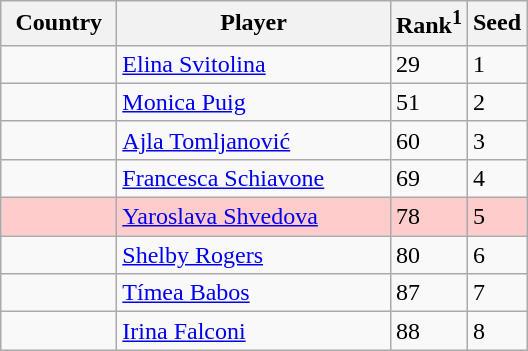<table class="sortable wikitable">
<tr>
<th width="70">Country</th>
<th width="175">Player</th>
<th>Rank<sup>1</sup></th>
<th>Seed</th>
</tr>
<tr>
<td></td>
<td><a href='#'>Elina Svitolina</a></td>
<td>29</td>
<td>1</td>
</tr>
<tr>
<td></td>
<td><a href='#'>Monica Puig</a></td>
<td>51</td>
<td>2</td>
</tr>
<tr>
<td> </td>
<td><a href='#'>Ajla Tomljanović</a></td>
<td>60</td>
<td>3</td>
</tr>
<tr>
<td></td>
<td><a href='#'>Francesca Schiavone</a></td>
<td>69</td>
<td>4</td>
</tr>
<tr style="background:#fcc;">
<td></td>
<td><a href='#'>Yaroslava Shvedova</a></td>
<td>78</td>
<td>5</td>
</tr>
<tr>
<td></td>
<td><a href='#'>Shelby Rogers</a></td>
<td>80</td>
<td>6</td>
</tr>
<tr>
<td></td>
<td><a href='#'>Tímea Babos</a></td>
<td>87</td>
<td>7</td>
</tr>
<tr>
<td></td>
<td><a href='#'>Irina Falconi</a></td>
<td>88</td>
<td>8</td>
</tr>
</table>
